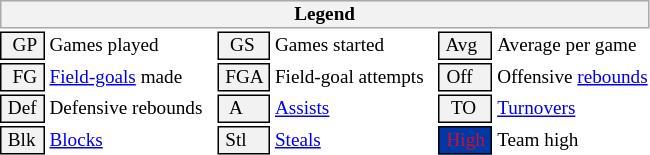<table class="toccolours" style="font-size: 80%; white-space: nowrap;">
<tr>
<th colspan="6" style="background-color: #F2F2F2; border: 1px solid #AAAAAA;">Legend</th>
</tr>
<tr>
<td style="background-color: #F2F2F2; border: 1px solid black;">  GP </td>
<td>Games played</td>
<td style="background-color: #F2F2F2; border: 1px solid black">  GS </td>
<td>Games started</td>
<td style="background-color: #F2F2F2; border: 1px solid black"> Avg </td>
<td>Average per game</td>
</tr>
<tr>
<td style="background-color: #F2F2F2; border: 1px solid black">  FG </td>
<td style="padding-right: 8px"><a href='#'>Field-goals</a> made</td>
<td style="background-color: #F2F2F2; border: 1px solid black"> FGA </td>
<td style="padding-right: 8px">Field-goal attempts</td>
<td style="background-color: #F2F2F2; border: 1px solid black;"> Off </td>
<td>Offensive <a href='#'>rebounds</a></td>
</tr>
<tr>
<td style="background-color: #F2F2F2; border: 1px solid black;"> Def </td>
<td style="padding-right: 8px">Defensive rebounds</td>
<td style="background-color: #F2F2F2; border: 1px solid black">  A </td>
<td style="padding-right: 8px"><a href='#'>Assists</a></td>
<td style="background-color: #F2F2F2; border: 1px solid black">  TO</td>
<td><a href='#'>Turnovers</a></td>
</tr>
<tr>
<td style="background-color: #F2F2F2; border: 1px solid black;"> Blk </td>
<td><a href='#'>Blocks</a></td>
<td style="background-color: #F2F2F2; border: 1px solid black"> Stl </td>
<td><a href='#'>Steals</a></td>
<td style="background:#0038A8; color:#CE1126;; border: 1px solid black"> High </td>
<td>Team high</td>
</tr>
<tr>
</tr>
</table>
